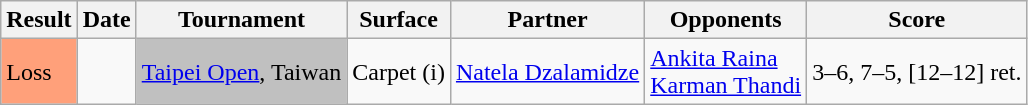<table class="sortable wikitable">
<tr>
<th>Result</th>
<th>Date</th>
<th>Tournament</th>
<th>Surface</th>
<th>Partner</th>
<th>Opponents</th>
<th class="unsortable">Score</th>
</tr>
<tr>
<td style="background:#ffa07a;">Loss</td>
<td><a href='#'></a></td>
<td bgcolor=silver><a href='#'>Taipei Open</a>, Taiwan</td>
<td>Carpet (i)</td>
<td> <a href='#'>Natela Dzalamidze</a></td>
<td> <a href='#'>Ankita Raina</a> <br>  <a href='#'>Karman Thandi</a></td>
<td>3–6, 7–5, [12–12] ret.</td>
</tr>
</table>
